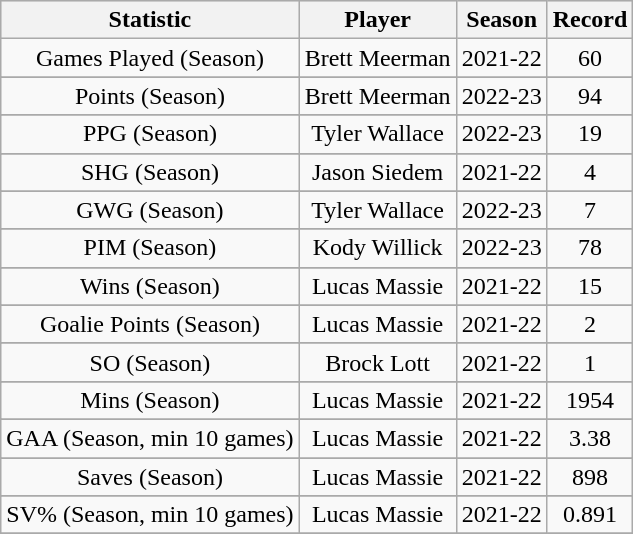<table class="wikitable">
<tr align="center"  bgcolor="#dddddd">
<th>Statistic</th>
<th>Player</th>
<th>Season</th>
<th>Record</th>
</tr>
<tr align="center">
<td>Games Played (Season)</td>
<td>Brett Meerman</td>
<td>2021-22</td>
<td>60</td>
</tr>
<tr align="center" bgcolor="#eeeeee">
</tr>
<tr align="center">
<td>Points (Season)</td>
<td>Brett Meerman</td>
<td>2022-23</td>
<td>94</td>
</tr>
<tr align="center" bgcolor="#eeeeee">
</tr>
<tr align="center">
<td>PPG (Season)</td>
<td>Tyler Wallace</td>
<td>2022-23</td>
<td>19</td>
</tr>
<tr align="center" bgcolor="#eeeeee">
</tr>
<tr align="center">
<td>SHG (Season)</td>
<td>Jason Siedem</td>
<td>2021-22</td>
<td>4</td>
</tr>
<tr align="center" bgcolor="#eeeeee">
</tr>
<tr align="center">
<td>GWG (Season)</td>
<td>Tyler Wallace</td>
<td>2022-23</td>
<td>7</td>
</tr>
<tr align="center" bgcolor="#eeeeee">
</tr>
<tr align="center">
<td>PIM (Season)</td>
<td>Kody Willick</td>
<td>2022-23</td>
<td>78</td>
</tr>
<tr align="center" bgcolor="#eeeeee">
</tr>
<tr align="center">
<td>Wins (Season)</td>
<td>Lucas Massie</td>
<td>2021-22</td>
<td>15</td>
</tr>
<tr align="center" bgcolor="#eeeeee">
</tr>
<tr align="center">
<td>Goalie Points (Season)</td>
<td>Lucas Massie</td>
<td>2021-22</td>
<td>2</td>
</tr>
<tr align="center" bgcolor="#eeeeee">
</tr>
<tr align="center">
<td>SO (Season)</td>
<td>Brock Lott</td>
<td>2021-22</td>
<td>1</td>
</tr>
<tr align="center" bgcolor="#eeeeee">
</tr>
<tr align="center">
<td>Mins (Season)</td>
<td>Lucas Massie</td>
<td>2021-22</td>
<td>1954</td>
</tr>
<tr align="center" bgcolor="#eeeeee">
</tr>
<tr align="center">
<td>GAA (Season, min 10 games)</td>
<td>Lucas Massie</td>
<td>2021-22</td>
<td>3.38</td>
</tr>
<tr align="center" bgcolor="#eeeeee">
</tr>
<tr align="center">
<td>Saves (Season)</td>
<td>Lucas Massie</td>
<td>2021-22</td>
<td>898</td>
</tr>
<tr align="center" bgcolor="#eeeeee">
</tr>
<tr align="center">
<td>SV% (Season, min 10 games)</td>
<td>Lucas Massie</td>
<td>2021-22</td>
<td>0.891</td>
</tr>
<tr align="center" bgcolor="#eeeeee">
</tr>
</table>
